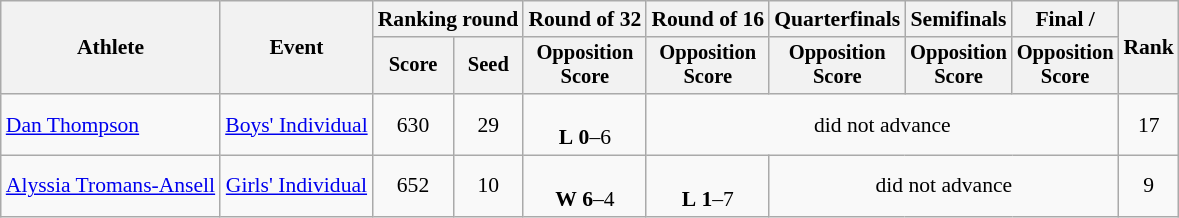<table class="wikitable" style="font-size:90%;">
<tr>
<th rowspan="2">Athlete</th>
<th rowspan="2">Event</th>
<th colspan="2">Ranking round</th>
<th>Round of 32</th>
<th>Round of 16</th>
<th>Quarterfinals</th>
<th>Semifinals</th>
<th>Final / </th>
<th rowspan=2>Rank</th>
</tr>
<tr style="font-size:95%">
<th>Score</th>
<th>Seed</th>
<th>Opposition<br>Score</th>
<th>Opposition<br>Score</th>
<th>Opposition<br>Score</th>
<th>Opposition<br>Score</th>
<th>Opposition<br>Score</th>
</tr>
<tr align=center>
<td align=left><a href='#'>Dan Thompson</a></td>
<td><a href='#'>Boys' Individual</a></td>
<td>630</td>
<td>29</td>
<td><br><strong>L</strong> <strong>0</strong>–6</td>
<td colspan=4>did not advance</td>
<td>17</td>
</tr>
<tr align=center>
<td align=left><a href='#'>Alyssia Tromans-Ansell</a></td>
<td><a href='#'>Girls' Individual</a></td>
<td>652</td>
<td>10</td>
<td><br><strong>W</strong> <strong>6</strong>–4</td>
<td><br><strong>L</strong> <strong>1</strong>–7</td>
<td colspan=3>did not advance</td>
<td>9</td>
</tr>
</table>
